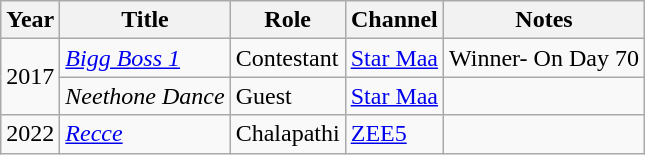<table class="wikitable sortable">
<tr>
<th>Year</th>
<th>Title</th>
<th>Role</th>
<th>Channel</th>
<th>Notes</th>
</tr>
<tr>
<td rowspan="2">2017</td>
<td><em><a href='#'>Bigg Boss 1</a></em></td>
<td>Contestant</td>
<td><a href='#'>Star Maa</a></td>
<td>Winner- On Day 70</td>
</tr>
<tr>
<td><em>Neethone Dance</em></td>
<td>Guest</td>
<td><a href='#'>Star Maa</a></td>
<td></td>
</tr>
<tr>
<td>2022</td>
<td><a href='#'><em>Recce</em></a></td>
<td>Chalapathi</td>
<td><a href='#'>ZEE5</a></td>
<td></td>
</tr>
</table>
